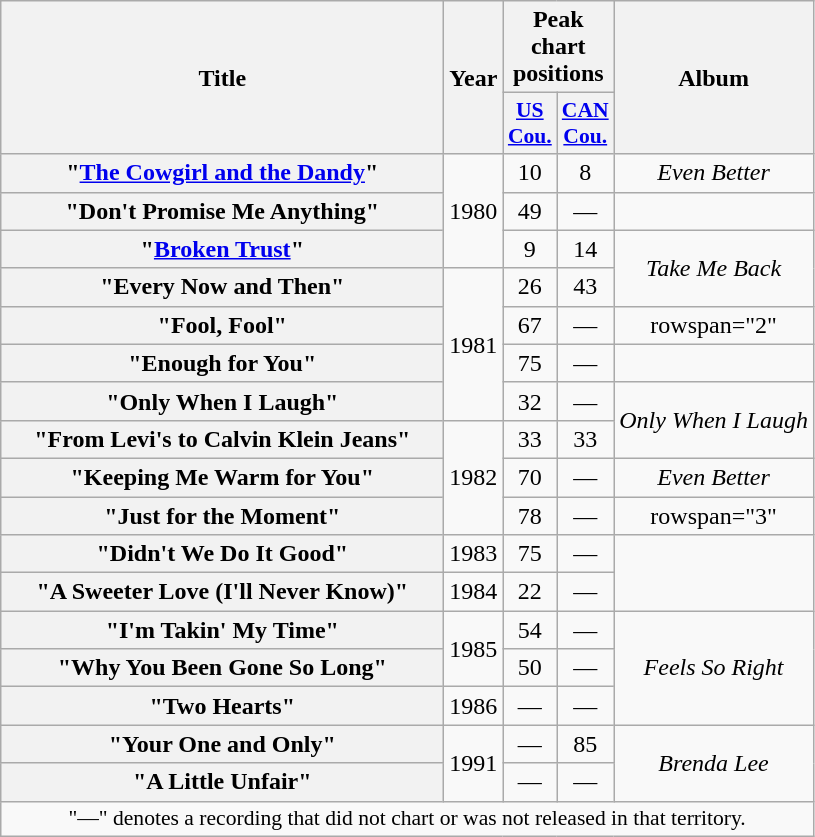<table class="wikitable plainrowheaders" style="text-align:center;" border="1">
<tr>
<th scope="col" rowspan="2" style="width:18em;">Title</th>
<th scope="col" rowspan="2">Year</th>
<th scope="col" colspan="2">Peak chart positions</th>
<th scope="col" rowspan="2">Album</th>
</tr>
<tr>
<th scope="col" style="width:2em;font-size:90%;"><a href='#'>US<br>Cou.</a><br></th>
<th scope="col" style="width:2em;font-size:90%;"><a href='#'>CAN<br>Cou.</a><br></th>
</tr>
<tr>
<th scope="row">"<a href='#'>The Cowgirl and the Dandy</a>"</th>
<td rowspan="3">1980</td>
<td>10</td>
<td>8</td>
<td><em>Even Better</em></td>
</tr>
<tr>
<th scope="row">"Don't Promise Me Anything"</th>
<td>49</td>
<td>—</td>
<td></td>
</tr>
<tr>
<th scope="row">"<a href='#'>Broken Trust</a>" </th>
<td>9</td>
<td>14</td>
<td rowspan="2"><em>Take Me Back</em></td>
</tr>
<tr>
<th scope="row">"Every Now and Then"</th>
<td rowspan="4">1981</td>
<td>26</td>
<td>43</td>
</tr>
<tr>
<th scope="row">"Fool, Fool"</th>
<td>67</td>
<td>—</td>
<td>rowspan="2" </td>
</tr>
<tr>
<th scope="row">"Enough for You"</th>
<td>75</td>
<td>—</td>
</tr>
<tr>
<th scope="row">"Only When I Laugh"</th>
<td>32</td>
<td>—</td>
<td rowspan="2"><em>Only When I Laugh</em></td>
</tr>
<tr>
<th scope="row">"From Levi's to Calvin Klein Jeans"</th>
<td rowspan="3">1982</td>
<td>33</td>
<td>33</td>
</tr>
<tr>
<th scope="row">"Keeping Me Warm for You"</th>
<td>70</td>
<td>—</td>
<td><em>Even Better</em></td>
</tr>
<tr>
<th scope="row">"Just for the Moment"</th>
<td>78</td>
<td>—</td>
<td>rowspan="3" </td>
</tr>
<tr>
<th scope="row">"Didn't We Do It Good"</th>
<td>1983</td>
<td>75</td>
<td>—</td>
</tr>
<tr>
<th scope="row">"A Sweeter Love (I'll Never Know)"</th>
<td>1984</td>
<td>22</td>
<td>—</td>
</tr>
<tr>
<th scope="row">"I'm Takin' My Time"</th>
<td rowspan="2">1985</td>
<td>54</td>
<td>—</td>
<td rowspan="3"><em>Feels So Right</em></td>
</tr>
<tr>
<th scope="row">"Why You Been Gone So Long"</th>
<td>50</td>
<td>—</td>
</tr>
<tr>
<th scope="row">"Two Hearts"</th>
<td>1986</td>
<td>—</td>
<td>—</td>
</tr>
<tr>
<th scope="row">"Your One and Only"</th>
<td rowspan="2">1991</td>
<td>—</td>
<td>85</td>
<td rowspan="2"><em>Brenda Lee</em></td>
</tr>
<tr>
<th scope="row">"A Little Unfair"</th>
<td>—</td>
<td>—</td>
</tr>
<tr>
<td colspan="5" style="font-size:90%">"—" denotes a recording that did not chart or was not released in that territory.</td>
</tr>
</table>
